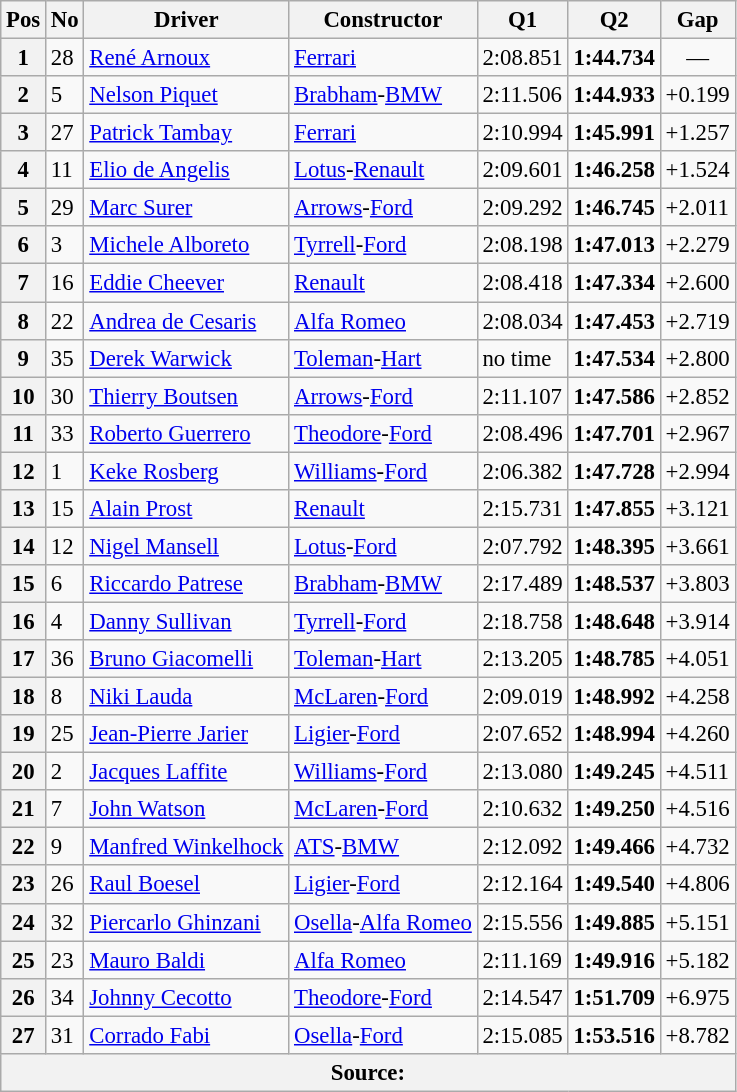<table class="wikitable sortable" style="font-size: 95%">
<tr>
<th>Pos</th>
<th>No</th>
<th>Driver</th>
<th>Constructor</th>
<th>Q1</th>
<th>Q2</th>
<th>Gap</th>
</tr>
<tr>
<th>1</th>
<td>28</td>
<td> <a href='#'>René Arnoux</a></td>
<td><a href='#'>Ferrari</a></td>
<td>2:08.851</td>
<td><strong>1:44.734</strong></td>
<td style="text-align: center">—</td>
</tr>
<tr>
<th>2</th>
<td>5</td>
<td> <a href='#'>Nelson Piquet</a></td>
<td><a href='#'>Brabham</a>-<a href='#'>BMW</a></td>
<td>2:11.506</td>
<td><strong>1:44.933</strong></td>
<td>+0.199</td>
</tr>
<tr>
<th>3</th>
<td>27</td>
<td> <a href='#'>Patrick Tambay</a></td>
<td><a href='#'>Ferrari</a></td>
<td>2:10.994</td>
<td><strong>1:45.991</strong></td>
<td>+1.257</td>
</tr>
<tr>
<th>4</th>
<td>11</td>
<td> <a href='#'>Elio de Angelis</a></td>
<td><a href='#'>Lotus</a>-<a href='#'>Renault</a></td>
<td>2:09.601</td>
<td><strong>1:46.258</strong></td>
<td>+1.524</td>
</tr>
<tr>
<th>5</th>
<td>29</td>
<td> <a href='#'>Marc Surer</a></td>
<td><a href='#'>Arrows</a>-<a href='#'>Ford</a></td>
<td>2:09.292</td>
<td><strong>1:46.745</strong></td>
<td>+2.011</td>
</tr>
<tr>
<th>6</th>
<td>3</td>
<td> <a href='#'>Michele Alboreto</a></td>
<td><a href='#'>Tyrrell</a>-<a href='#'>Ford</a></td>
<td>2:08.198</td>
<td><strong>1:47.013</strong></td>
<td>+2.279</td>
</tr>
<tr>
<th>7</th>
<td>16</td>
<td> <a href='#'>Eddie Cheever</a></td>
<td><a href='#'>Renault</a></td>
<td>2:08.418</td>
<td><strong>1:47.334</strong></td>
<td>+2.600</td>
</tr>
<tr>
<th>8</th>
<td>22</td>
<td> <a href='#'>Andrea de Cesaris</a></td>
<td><a href='#'>Alfa Romeo</a></td>
<td>2:08.034</td>
<td><strong>1:47.453</strong></td>
<td>+2.719</td>
</tr>
<tr>
<th>9</th>
<td>35</td>
<td> <a href='#'>Derek Warwick</a></td>
<td><a href='#'>Toleman</a>-<a href='#'>Hart</a></td>
<td>no time</td>
<td><strong>1:47.534</strong></td>
<td>+2.800</td>
</tr>
<tr>
<th>10</th>
<td>30</td>
<td> <a href='#'>Thierry Boutsen</a></td>
<td><a href='#'>Arrows</a>-<a href='#'>Ford</a></td>
<td>2:11.107</td>
<td><strong>1:47.586</strong></td>
<td>+2.852</td>
</tr>
<tr>
<th>11</th>
<td>33</td>
<td> <a href='#'>Roberto Guerrero</a></td>
<td><a href='#'>Theodore</a>-<a href='#'>Ford</a></td>
<td>2:08.496</td>
<td><strong>1:47.701</strong></td>
<td>+2.967</td>
</tr>
<tr>
<th>12</th>
<td>1</td>
<td> <a href='#'>Keke Rosberg</a></td>
<td><a href='#'>Williams</a>-<a href='#'>Ford</a></td>
<td>2:06.382</td>
<td><strong>1:47.728</strong></td>
<td>+2.994</td>
</tr>
<tr>
<th>13</th>
<td>15</td>
<td> <a href='#'>Alain Prost</a></td>
<td><a href='#'>Renault</a></td>
<td>2:15.731</td>
<td><strong>1:47.855</strong></td>
<td>+3.121</td>
</tr>
<tr>
<th>14</th>
<td>12</td>
<td> <a href='#'>Nigel Mansell</a></td>
<td><a href='#'>Lotus</a>-<a href='#'>Ford</a></td>
<td>2:07.792</td>
<td><strong>1:48.395</strong></td>
<td>+3.661</td>
</tr>
<tr>
<th>15</th>
<td>6</td>
<td> <a href='#'>Riccardo Patrese</a></td>
<td><a href='#'>Brabham</a>-<a href='#'>BMW</a></td>
<td>2:17.489</td>
<td><strong>1:48.537</strong></td>
<td>+3.803</td>
</tr>
<tr>
<th>16</th>
<td>4</td>
<td> <a href='#'>Danny Sullivan</a></td>
<td><a href='#'>Tyrrell</a>-<a href='#'>Ford</a></td>
<td>2:18.758</td>
<td><strong>1:48.648</strong></td>
<td>+3.914</td>
</tr>
<tr>
<th>17</th>
<td>36</td>
<td> <a href='#'>Bruno Giacomelli</a></td>
<td><a href='#'>Toleman</a>-<a href='#'>Hart</a></td>
<td>2:13.205</td>
<td><strong>1:48.785</strong></td>
<td>+4.051</td>
</tr>
<tr>
<th>18</th>
<td>8</td>
<td> <a href='#'>Niki Lauda</a></td>
<td><a href='#'>McLaren</a>-<a href='#'>Ford</a></td>
<td>2:09.019</td>
<td><strong>1:48.992</strong></td>
<td>+4.258</td>
</tr>
<tr>
<th>19</th>
<td>25</td>
<td> <a href='#'>Jean-Pierre Jarier</a></td>
<td><a href='#'>Ligier</a>-<a href='#'>Ford</a></td>
<td>2:07.652</td>
<td><strong>1:48.994</strong></td>
<td>+4.260</td>
</tr>
<tr>
<th>20</th>
<td>2</td>
<td> <a href='#'>Jacques Laffite</a></td>
<td><a href='#'>Williams</a>-<a href='#'>Ford</a></td>
<td>2:13.080</td>
<td><strong>1:49.245</strong></td>
<td>+4.511</td>
</tr>
<tr>
<th>21</th>
<td>7</td>
<td> <a href='#'>John Watson</a></td>
<td><a href='#'>McLaren</a>-<a href='#'>Ford</a></td>
<td>2:10.632</td>
<td><strong>1:49.250</strong></td>
<td>+4.516</td>
</tr>
<tr>
<th>22</th>
<td>9</td>
<td> <a href='#'>Manfred Winkelhock</a></td>
<td><a href='#'>ATS</a>-<a href='#'>BMW</a></td>
<td>2:12.092</td>
<td><strong>1:49.466</strong></td>
<td>+4.732</td>
</tr>
<tr>
<th>23</th>
<td>26</td>
<td> <a href='#'>Raul Boesel</a></td>
<td><a href='#'>Ligier</a>-<a href='#'>Ford</a></td>
<td>2:12.164</td>
<td><strong>1:49.540</strong></td>
<td>+4.806</td>
</tr>
<tr>
<th>24</th>
<td>32</td>
<td> <a href='#'>Piercarlo Ghinzani</a></td>
<td><a href='#'>Osella</a>-<a href='#'>Alfa Romeo</a></td>
<td>2:15.556</td>
<td><strong>1:49.885</strong></td>
<td>+5.151</td>
</tr>
<tr>
<th>25</th>
<td>23</td>
<td> <a href='#'>Mauro Baldi</a></td>
<td><a href='#'>Alfa Romeo</a></td>
<td>2:11.169</td>
<td><strong>1:49.916</strong></td>
<td>+5.182</td>
</tr>
<tr>
<th>26</th>
<td>34</td>
<td> <a href='#'>Johnny Cecotto</a></td>
<td><a href='#'>Theodore</a>-<a href='#'>Ford</a></td>
<td>2:14.547</td>
<td><strong>1:51.709</strong></td>
<td>+6.975</td>
</tr>
<tr>
<th>27</th>
<td>31</td>
<td> <a href='#'>Corrado Fabi</a></td>
<td><a href='#'>Osella</a>-<a href='#'>Ford</a></td>
<td>2:15.085</td>
<td><strong>1:53.516</strong></td>
<td>+8.782</td>
</tr>
<tr>
<th colspan="7" style="text-align: center">Source:</th>
</tr>
</table>
